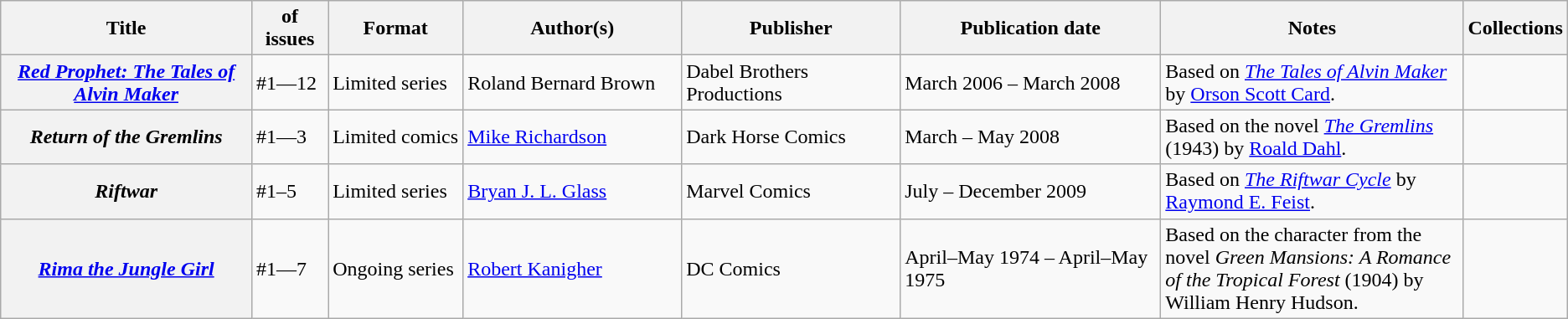<table class="wikitable">
<tr>
<th>Title</th>
<th style="width:40pt"> of issues</th>
<th style="width:75pt">Format</th>
<th style="width:125pt">Author(s)</th>
<th style="width:125pt">Publisher</th>
<th style="width:150pt">Publication date</th>
<th style="width:175pt">Notes</th>
<th>Collections</th>
</tr>
<tr>
<th><em><a href='#'>Red Prophet: The Tales of Alvin Maker</a></em></th>
<td>#1—12</td>
<td>Limited series</td>
<td>Roland Bernard Brown</td>
<td>Dabel Brothers Productions</td>
<td>March 2006 – March 2008</td>
<td>Based on <em><a href='#'>The Tales of Alvin Maker</a></em> by <a href='#'>Orson Scott Card</a>.</td>
<td></td>
</tr>
<tr>
<th><em>Return of the Gremlins</em></th>
<td>#1—3</td>
<td>Limited comics</td>
<td><a href='#'>Mike Richardson</a></td>
<td>Dark Horse Comics</td>
<td>March – May 2008</td>
<td>Based on the novel <em><a href='#'>The Gremlins</a></em> (1943) by <a href='#'>Roald Dahl</a>.</td>
<td></td>
</tr>
<tr>
<th><em>Riftwar</em></th>
<td>#1–5</td>
<td>Limited series</td>
<td><a href='#'>Bryan J. L. Glass</a></td>
<td>Marvel Comics</td>
<td>July – December 2009</td>
<td>Based on <em><a href='#'>The Riftwar Cycle</a></em> by <a href='#'>Raymond E. Feist</a>.</td>
<td></td>
</tr>
<tr>
<th><em><a href='#'>Rima the Jungle Girl</a></em></th>
<td>#1—7</td>
<td>Ongoing series</td>
<td><a href='#'>Robert Kanigher</a></td>
<td>DC Comics</td>
<td>April–May 1974 – April–May 1975</td>
<td>Based on the character from the novel <em>Green Mansions: A Romance of the Tropical Forest</em> (1904) by William Henry Hudson.</td>
<td></td>
</tr>
</table>
